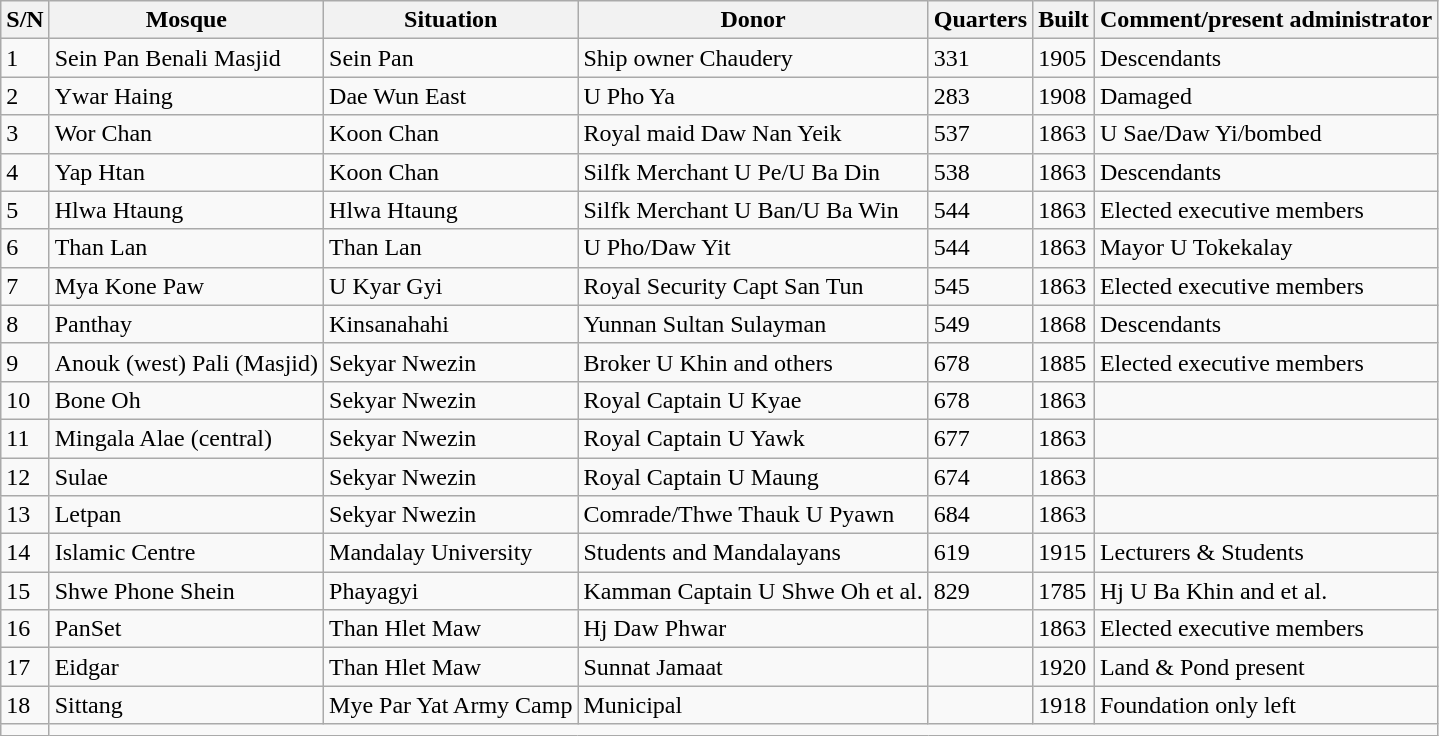<table class="wikitable">
<tr>
<th>S/N</th>
<th>Mosque</th>
<th>Situation</th>
<th>Donor</th>
<th>Quarters</th>
<th>Built</th>
<th>Comment/present administrator</th>
</tr>
<tr>
<td>1</td>
<td>Sein Pan Benali Masjid</td>
<td>Sein Pan</td>
<td>Ship owner Chaudery</td>
<td>331</td>
<td>1905</td>
<td>Descendants</td>
</tr>
<tr>
<td>2</td>
<td>Ywar Haing</td>
<td>Dae Wun East</td>
<td>U Pho Ya</td>
<td>283</td>
<td>1908</td>
<td>Damaged</td>
</tr>
<tr>
<td>3</td>
<td>Wor Chan</td>
<td>Koon Chan</td>
<td>Royal maid Daw Nan Yeik</td>
<td>537</td>
<td>1863</td>
<td>U Sae/Daw Yi/bombed</td>
</tr>
<tr>
<td>4</td>
<td>Yap Htan</td>
<td>Koon Chan</td>
<td>Silfk Merchant U Pe/U Ba Din</td>
<td>538</td>
<td>1863</td>
<td>Descendants</td>
</tr>
<tr>
<td>5</td>
<td>Hlwa Htaung</td>
<td>Hlwa Htaung</td>
<td>Silfk Merchant U Ban/U Ba Win</td>
<td>544</td>
<td>1863</td>
<td>Elected executive members</td>
</tr>
<tr>
<td>6</td>
<td>Than Lan</td>
<td>Than Lan</td>
<td>U Pho/Daw Yit</td>
<td>544</td>
<td>1863</td>
<td>Mayor U Tokekalay</td>
</tr>
<tr>
<td>7</td>
<td>Mya Kone Paw</td>
<td>U Kyar Gyi</td>
<td>Royal Security Capt San Tun</td>
<td>545</td>
<td>1863</td>
<td>Elected executive members</td>
</tr>
<tr>
<td>8</td>
<td>Panthay</td>
<td>Kinsanahahi</td>
<td>Yunnan Sultan Sulayman</td>
<td>549</td>
<td>1868</td>
<td>Descendants</td>
</tr>
<tr>
<td>9</td>
<td>Anouk (west) Pali (Masjid)</td>
<td>Sekyar Nwezin</td>
<td>Broker U Khin and others</td>
<td>678</td>
<td>1885</td>
<td>Elected executive members</td>
</tr>
<tr>
<td>10</td>
<td>Bone Oh</td>
<td>Sekyar Nwezin</td>
<td>Royal Captain  U Kyae</td>
<td>678</td>
<td>1863</td>
<td></td>
</tr>
<tr>
<td>11</td>
<td>Mingala Alae (central)</td>
<td>Sekyar Nwezin</td>
<td>Royal Captain U Yawk</td>
<td>677</td>
<td>1863</td>
<td></td>
</tr>
<tr>
<td>12</td>
<td>Sulae</td>
<td>Sekyar Nwezin</td>
<td>Royal Captain U Maung</td>
<td>674</td>
<td>1863</td>
<td></td>
</tr>
<tr>
<td>13</td>
<td>Letpan</td>
<td>Sekyar Nwezin</td>
<td>Comrade/Thwe Thauk U Pyawn</td>
<td>684</td>
<td>1863</td>
<td></td>
</tr>
<tr>
<td>14</td>
<td>Islamic Centre</td>
<td>Mandalay University</td>
<td>Students and Mandalayans</td>
<td>619</td>
<td>1915</td>
<td>Lecturers & Students</td>
</tr>
<tr>
<td>15</td>
<td>Shwe Phone Shein</td>
<td>Phayagyi</td>
<td>Kamman Captain U Shwe Oh et al.</td>
<td>829</td>
<td>1785</td>
<td>Hj U Ba Khin and et al.</td>
</tr>
<tr>
<td>16</td>
<td>PanSet</td>
<td>Than Hlet Maw</td>
<td>Hj Daw Phwar</td>
<td></td>
<td>1863</td>
<td>Elected executive members</td>
</tr>
<tr>
<td>17</td>
<td>Eidgar</td>
<td>Than Hlet Maw</td>
<td>Sunnat Jamaat</td>
<td></td>
<td>1920</td>
<td>Land & Pond present</td>
</tr>
<tr>
<td>18</td>
<td>Sittang</td>
<td>Mye Par Yat Army Camp</td>
<td>Municipal</td>
<td></td>
<td>1918</td>
<td>Foundation only left</td>
</tr>
<tr>
<td></td>
</tr>
</table>
